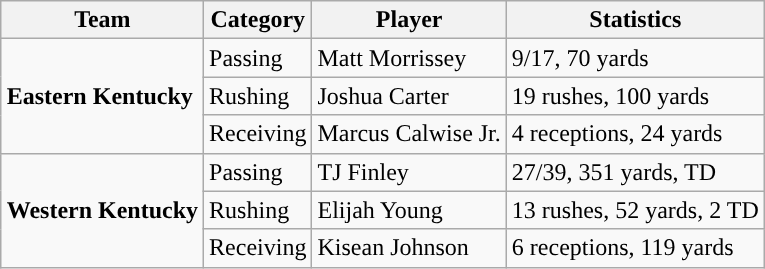<table class="wikitable" style="float: right;">
<tr>
<th>Team</th>
<th>Category</th>
<th>Player</th>
<th>Statistics</th>
</tr>
<tr>
<td rowspan=3><strong>Eastern Kentucky</strong></td>
<td>Passing</td>
<td>Matt Morrissey</td>
<td>9/17, 70 yards</td>
</tr>
<tr>
<td>Rushing</td>
<td>Joshua Carter</td>
<td>19 rushes, 100 yards</td>
</tr>
<tr>
<td>Receiving</td>
<td>Marcus Calwise Jr.</td>
<td>4 receptions, 24 yards</td>
</tr>
<tr>
<td rowspan=3><strong>Western Kentucky</strong></td>
<td>Passing</td>
<td>TJ Finley</td>
<td>27/39, 351 yards, TD</td>
</tr>
<tr>
<td>Rushing</td>
<td>Elijah Young</td>
<td>13 rushes, 52 yards, 2 TD</td>
</tr>
<tr>
<td>Receiving</td>
<td>Kisean Johnson</td>
<td>6 receptions, 119 yards</td>
</tr>
</table>
